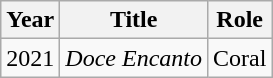<table class="wikitable sortable">
<tr>
<th>Year</th>
<th>Title</th>
<th>Role</th>
</tr>
<tr>
<td>2021</td>
<td><em>Doce Encanto</em></td>
<td>Coral</td>
</tr>
</table>
